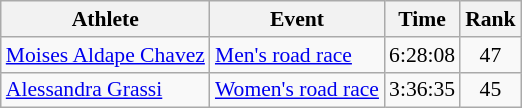<table class=wikitable style="font-size:90%">
<tr>
<th>Athlete</th>
<th>Event</th>
<th>Time</th>
<th>Rank</th>
</tr>
<tr align=center>
<td align=left><a href='#'>Moises Aldape Chavez</a></td>
<td align=left><a href='#'>Men's road race</a></td>
<td>6:28:08</td>
<td>47</td>
</tr>
<tr align=center>
<td align=left><a href='#'>Alessandra Grassi</a></td>
<td align=left><a href='#'>Women's road race</a></td>
<td>3:36:35</td>
<td>45</td>
</tr>
</table>
